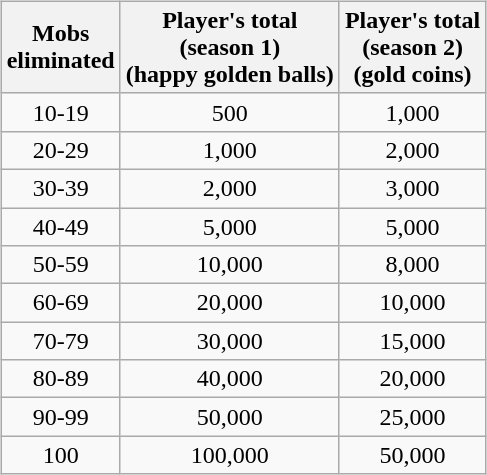<table align="right">
<tr>
<td><br><table class="wikitable">
<tr>
<th>Mobs<br>eliminated</th>
<th>Player's total<br>(season 1)<br>(happy golden balls)</th>
<th>Player's total<br>(season 2)<br>(gold coins)</th>
</tr>
<tr>
<td align=center>10-19</td>
<td align=center>500</td>
<td align=center>1,000</td>
</tr>
<tr>
<td align=center>20-29</td>
<td align=center>1,000</td>
<td align=center>2,000</td>
</tr>
<tr>
<td align=center>30-39</td>
<td align=center>2,000</td>
<td align=center>3,000</td>
</tr>
<tr>
<td align=center>40-49</td>
<td align=center>5,000</td>
<td align=center>5,000</td>
</tr>
<tr>
<td align=center>50-59</td>
<td align=center>10,000</td>
<td align=center>8,000</td>
</tr>
<tr>
<td align=center>60-69</td>
<td align=center>20,000</td>
<td align=center>10,000</td>
</tr>
<tr>
<td align=center>70-79</td>
<td align=center>30,000</td>
<td align=center>15,000</td>
</tr>
<tr>
<td align=center>80-89</td>
<td align=center>40,000</td>
<td align=center>20,000</td>
</tr>
<tr>
<td align=center>90-99</td>
<td align=center>50,000</td>
<td align=center>25,000</td>
</tr>
<tr>
<td align=center>100</td>
<td align=center>100,000</td>
<td align=center>50,000</td>
</tr>
</table>
</td>
</tr>
</table>
